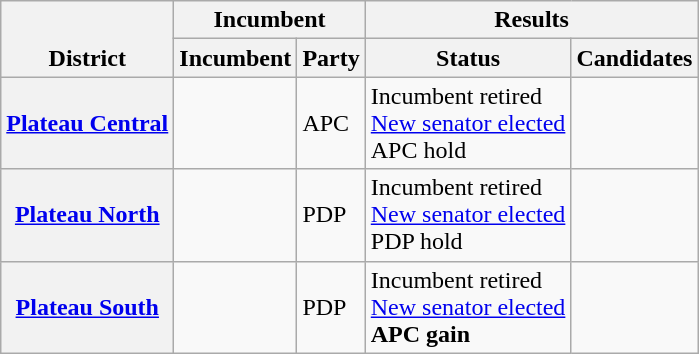<table class="wikitable sortable">
<tr valign=bottom>
<th rowspan=2>District</th>
<th colspan=2>Incumbent</th>
<th colspan=2>Results</th>
</tr>
<tr valign=bottom>
<th>Incumbent</th>
<th>Party</th>
<th>Status</th>
<th>Candidates</th>
</tr>
<tr>
<th><a href='#'>Plateau Central</a></th>
<td></td>
<td>APC</td>
<td>Incumbent retired<br><a href='#'>New senator elected</a><br>APC hold</td>
<td nowrap></td>
</tr>
<tr>
<th><a href='#'>Plateau North</a></th>
<td></td>
<td>PDP</td>
<td>Incumbent retired<br><a href='#'>New senator elected</a><br>PDP hold</td>
<td nowrap></td>
</tr>
<tr>
<th><a href='#'>Plateau South</a></th>
<td></td>
<td>PDP</td>
<td>Incumbent retired<br><a href='#'>New senator elected</a><br><strong>APC gain</strong></td>
<td nowrap></td>
</tr>
</table>
